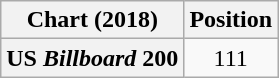<table class="wikitable plainrowheaders" style="text-align:center">
<tr>
<th scope="col">Chart (2018)</th>
<th scope="col">Position</th>
</tr>
<tr>
<th scope="row">US <em>Billboard</em> 200</th>
<td>111</td>
</tr>
</table>
